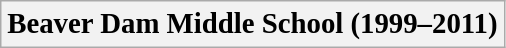<table class="wikitable sortable" style="font-size: 120%">
<tr>
<th scope="col">Beaver Dam Middle School (1999–2011)</th>
</tr>
</table>
